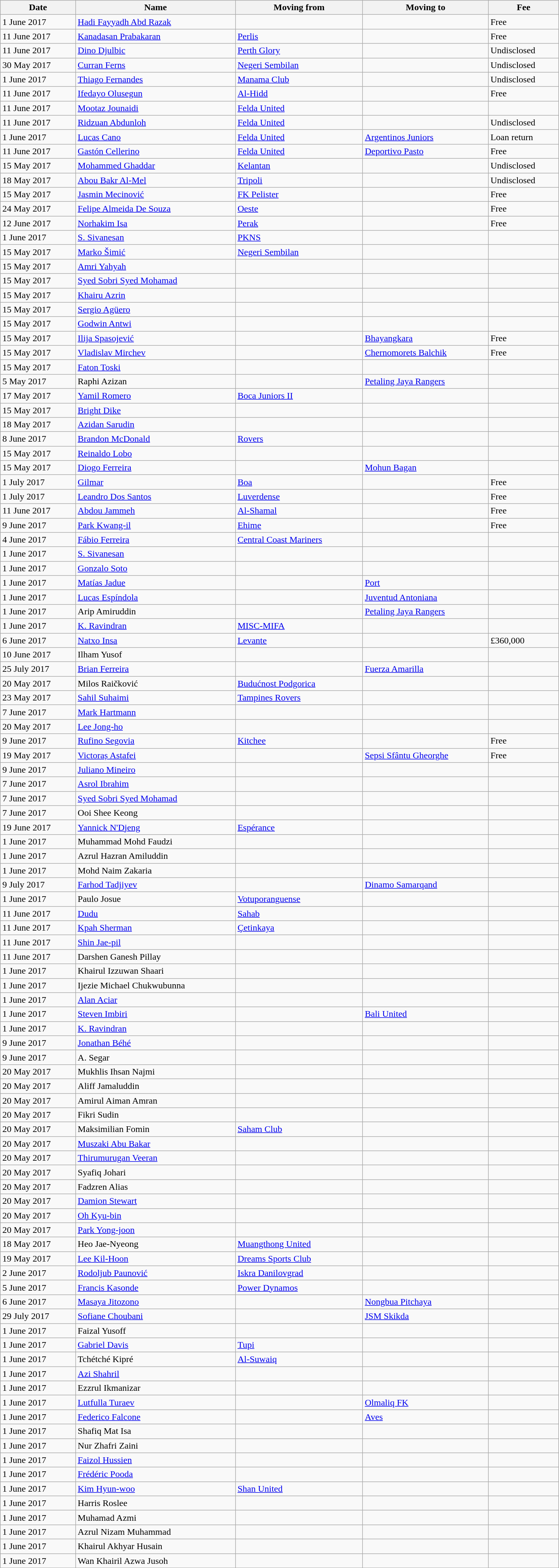<table class="wikitable sortable" style="width:78%; text-align:center; text-align:left;">
<tr>
<th>Date</th>
<th>Name</th>
<th>Moving from</th>
<th>Moving to</th>
<th>Fee</th>
</tr>
<tr>
<td>1 June 2017</td>
<td> <a href='#'>Hadi Fayyadh Abd Razak</a></td>
<td></td>
<td></td>
<td>Free</td>
</tr>
<tr>
<td>11 June 2017</td>
<td> <a href='#'>Kanadasan Prabakaran</a></td>
<td><a href='#'>Perlis</a></td>
<td></td>
<td>Free</td>
</tr>
<tr>
<td>11 June 2017</td>
<td> <a href='#'>Dino Djulbic</a></td>
<td> <a href='#'>Perth Glory</a></td>
<td></td>
<td>Undisclosed</td>
</tr>
<tr>
<td>30 May 2017</td>
<td> <a href='#'>Curran Ferns</a></td>
<td><a href='#'>Negeri Sembilan</a></td>
<td></td>
<td>Undisclosed</td>
</tr>
<tr>
<td>1 June 2017</td>
<td> <a href='#'>Thiago Fernandes</a></td>
<td> <a href='#'>Manama Club</a></td>
<td></td>
<td>Undisclosed</td>
</tr>
<tr>
<td>11 June 2017</td>
<td> <a href='#'>Ifedayo Olusegun</a></td>
<td> <a href='#'>Al-Hidd</a></td>
<td></td>
<td>Free</td>
</tr>
<tr>
<td>11 June 2017</td>
<td> <a href='#'>Mootaz Jounaidi</a></td>
<td><a href='#'>Felda United</a></td>
<td></td>
<td></td>
</tr>
<tr>
<td>11 June 2017</td>
<td> <a href='#'>Ridzuan Abdunloh</a></td>
<td><a href='#'>Felda United</a></td>
<td></td>
<td>Undisclosed</td>
</tr>
<tr>
<td>1 June 2017</td>
<td> <a href='#'>Lucas Cano</a></td>
<td><a href='#'>Felda United</a></td>
<td> <a href='#'>Argentinos Juniors</a></td>
<td>Loan return</td>
</tr>
<tr>
<td>11 June 2017</td>
<td> <a href='#'>Gastón Cellerino</a></td>
<td><a href='#'>Felda United</a></td>
<td> <a href='#'>Deportivo Pasto</a></td>
<td>Free</td>
</tr>
<tr>
<td>15 May 2017</td>
<td> <a href='#'>Mohammed Ghaddar</a></td>
<td><a href='#'>Kelantan</a></td>
<td></td>
<td>Undisclosed</td>
</tr>
<tr>
<td>18 May 2017</td>
<td> <a href='#'>Abou Bakr Al-Mel</a></td>
<td> <a href='#'>Tripoli</a></td>
<td></td>
<td>Undisclosed</td>
</tr>
<tr>
<td>15 May 2017</td>
<td> <a href='#'>Jasmin Mecinović</a></td>
<td> <a href='#'>FK Pelister</a></td>
<td></td>
<td>Free</td>
</tr>
<tr>
<td>24 May 2017</td>
<td> <a href='#'>Felipe Almeida De Souza</a></td>
<td> <a href='#'>Oeste</a></td>
<td></td>
<td>Free</td>
</tr>
<tr>
<td>12 June 2017</td>
<td> <a href='#'>Norhakim Isa</a></td>
<td><a href='#'>Perak</a></td>
<td></td>
<td>Free</td>
</tr>
<tr>
<td>1 June 2017</td>
<td> <a href='#'>S. Sivanesan</a></td>
<td><a href='#'>PKNS</a></td>
<td></td>
<td></td>
</tr>
<tr>
<td>15 May 2017</td>
<td> <a href='#'>Marko Šimić</a></td>
<td><a href='#'>Negeri Sembilan</a></td>
<td></td>
<td></td>
</tr>
<tr>
<td>15 May 2017</td>
<td> <a href='#'>Amri Yahyah</a></td>
<td></td>
<td></td>
<td></td>
</tr>
<tr>
<td>15 May 2017</td>
<td> <a href='#'>Syed Sobri Syed Mohamad</a></td>
<td></td>
<td></td>
<td></td>
</tr>
<tr>
<td>15 May 2017</td>
<td> <a href='#'>Khairu Azrin</a></td>
<td></td>
<td></td>
<td></td>
</tr>
<tr>
<td>15 May 2017</td>
<td> <a href='#'>Sergio Agüero</a></td>
<td></td>
<td></td>
<td></td>
</tr>
<tr>
<td>15 May 2017</td>
<td> <a href='#'>Godwin Antwi</a></td>
<td></td>
<td></td>
<td></td>
</tr>
<tr>
<td>15 May 2017</td>
<td> <a href='#'>Ilija Spasojević</a></td>
<td></td>
<td> <a href='#'>Bhayangkara</a></td>
<td>Free</td>
</tr>
<tr>
<td>15 May 2017</td>
<td> <a href='#'>Vladislav Mirchev</a></td>
<td></td>
<td> <a href='#'>Chernomorets Balchik</a></td>
<td>Free</td>
</tr>
<tr>
<td>15 May 2017</td>
<td> <a href='#'>Faton Toski</a></td>
<td></td>
<td></td>
<td></td>
</tr>
<tr>
<td>5 May 2017</td>
<td> Raphi Azizan</td>
<td></td>
<td><a href='#'>Petaling Jaya Rangers</a></td>
<td></td>
</tr>
<tr>
<td>17 May 2017</td>
<td> <a href='#'>Yamil Romero</a></td>
<td> <a href='#'>Boca Juniors II</a></td>
<td></td>
<td></td>
</tr>
<tr>
<td>15 May 2017</td>
<td> <a href='#'>Bright Dike</a></td>
<td></td>
<td></td>
<td></td>
</tr>
<tr>
<td>18 May 2017</td>
<td> <a href='#'>Azidan Sarudin</a></td>
<td></td>
<td></td>
<td></td>
</tr>
<tr>
<td>8 June 2017</td>
<td> <a href='#'>Brandon McDonald</a></td>
<td> <a href='#'>Rovers</a></td>
<td></td>
<td></td>
</tr>
<tr>
<td>15 May 2017</td>
<td> <a href='#'>Reinaldo Lobo</a></td>
<td></td>
<td></td>
<td></td>
</tr>
<tr>
<td>15 May 2017</td>
<td> <a href='#'>Diogo Ferreira</a></td>
<td></td>
<td> <a href='#'>Mohun Bagan</a></td>
<td></td>
</tr>
<tr>
<td>1 July 2017</td>
<td> <a href='#'>Gilmar</a></td>
<td> <a href='#'>Boa</a></td>
<td></td>
<td>Free</td>
</tr>
<tr>
<td>1 July 2017</td>
<td> <a href='#'>Leandro Dos Santos</a></td>
<td> <a href='#'>Luverdense</a></td>
<td></td>
<td>Free</td>
</tr>
<tr>
<td>11 June 2017</td>
<td> <a href='#'>Abdou Jammeh</a></td>
<td> <a href='#'>Al-Shamal</a></td>
<td></td>
<td>Free</td>
</tr>
<tr>
<td>9 June 2017</td>
<td> <a href='#'>Park Kwang-il</a></td>
<td> <a href='#'>Ehime</a></td>
<td></td>
<td>Free</td>
</tr>
<tr>
<td>4 June 2017</td>
<td> <a href='#'>Fábio Ferreira</a></td>
<td> <a href='#'>Central Coast Mariners</a></td>
<td></td>
<td></td>
</tr>
<tr>
<td>1 June 2017</td>
<td> <a href='#'>S. Sivanesan</a></td>
<td></td>
<td></td>
<td></td>
</tr>
<tr>
<td>1 June 2017</td>
<td> <a href='#'>Gonzalo Soto</a></td>
<td></td>
<td></td>
<td></td>
</tr>
<tr>
<td>1 June 2017</td>
<td> <a href='#'>Matías Jadue</a></td>
<td></td>
<td> <a href='#'>Port</a></td>
<td></td>
</tr>
<tr>
<td>1 June 2017</td>
<td> <a href='#'>Lucas Espíndola</a></td>
<td></td>
<td> <a href='#'>Juventud Antoniana</a></td>
<td></td>
</tr>
<tr>
<td>1 June 2017</td>
<td> Arip Amiruddin</td>
<td></td>
<td><a href='#'>Petaling Jaya Rangers</a></td>
<td></td>
</tr>
<tr>
<td>1 June 2017</td>
<td> <a href='#'>K. Ravindran</a></td>
<td><a href='#'>MISC-MIFA</a></td>
<td></td>
<td></td>
</tr>
<tr>
<td>6 June 2017</td>
<td> <a href='#'>Natxo Insa</a></td>
<td> <a href='#'>Levante</a></td>
<td></td>
<td>£360,000</td>
</tr>
<tr>
<td>10 June 2017</td>
<td> Ilham Yusof</td>
<td></td>
<td></td>
<td></td>
</tr>
<tr>
<td>25 July 2017</td>
<td> <a href='#'>Brian Ferreira</a></td>
<td></td>
<td> <a href='#'>Fuerza Amarilla</a></td>
<td></td>
</tr>
<tr>
<td>20 May 2017</td>
<td> Milos Raičković</td>
<td> <a href='#'>Budućnost Podgorica</a></td>
<td></td>
<td></td>
</tr>
<tr>
<td>23 May 2017</td>
<td> <a href='#'>Sahil Suhaimi</a></td>
<td> <a href='#'>Tampines Rovers</a></td>
<td></td>
<td></td>
</tr>
<tr>
<td>7 June 2017</td>
<td> <a href='#'>Mark Hartmann</a></td>
<td></td>
<td></td>
<td></td>
</tr>
<tr>
<td>20 May 2017</td>
<td> <a href='#'>Lee Jong-ho</a></td>
<td></td>
<td></td>
<td></td>
</tr>
<tr>
<td>9 June 2017</td>
<td> <a href='#'>Rufino Segovia</a></td>
<td> <a href='#'>Kitchee</a></td>
<td></td>
<td>Free</td>
</tr>
<tr>
<td>19 May 2017</td>
<td> <a href='#'>Victoraș Astafei</a></td>
<td></td>
<td> <a href='#'>Sepsi Sfântu Gheorghe</a></td>
<td>Free</td>
</tr>
<tr>
<td>9 June 2017</td>
<td> <a href='#'>Juliano Mineiro</a></td>
<td></td>
<td></td>
<td></td>
</tr>
<tr>
<td>7 June 2017</td>
<td> <a href='#'>Asrol Ibrahim</a></td>
<td></td>
<td></td>
<td></td>
</tr>
<tr>
<td>7 June 2017</td>
<td> <a href='#'>Syed Sobri Syed Mohamad</a></td>
<td></td>
<td></td>
<td></td>
</tr>
<tr>
<td>7 June 2017</td>
<td> Ooi Shee Keong</td>
<td></td>
<td></td>
<td></td>
</tr>
<tr>
<td>19 June 2017</td>
<td> <a href='#'>Yannick N'Djeng</a></td>
<td> <a href='#'>Espérance</a></td>
<td></td>
<td></td>
</tr>
<tr>
<td>1 June 2017</td>
<td> Muhammad Mohd Faudzi</td>
<td></td>
<td></td>
<td></td>
</tr>
<tr>
<td>1 June 2017</td>
<td> Azrul Hazran Amiluddin</td>
<td></td>
<td></td>
<td></td>
</tr>
<tr>
<td>1 June 2017</td>
<td> Mohd Naim Zakaria</td>
<td></td>
<td></td>
<td></td>
</tr>
<tr>
<td>9 July 2017</td>
<td> <a href='#'>Farhod Tadjiyev</a></td>
<td></td>
<td> <a href='#'>Dinamo Samarqand</a></td>
<td></td>
</tr>
<tr>
<td>1 June 2017</td>
<td> Paulo Josue</td>
<td> <a href='#'>Votuporanguense</a></td>
<td></td>
<td></td>
</tr>
<tr>
<td>11 June 2017</td>
<td> <a href='#'>Dudu</a></td>
<td> <a href='#'>Sahab</a></td>
<td></td>
<td></td>
</tr>
<tr>
<td>11 June 2017</td>
<td> <a href='#'>Kpah Sherman</a></td>
<td> <a href='#'>Çetinkaya</a></td>
<td></td>
<td></td>
</tr>
<tr>
<td>11 June 2017</td>
<td> <a href='#'>Shin Jae-pil</a></td>
<td></td>
<td></td>
<td></td>
</tr>
<tr>
<td>11 June 2017</td>
<td> Darshen Ganesh Pillay</td>
<td></td>
<td></td>
<td></td>
</tr>
<tr>
<td>1 June 2017</td>
<td> Khairul Izzuwan Shaari</td>
<td></td>
<td></td>
<td></td>
</tr>
<tr>
<td>1 June 2017</td>
<td> Ijezie Michael Chukwubunna</td>
<td></td>
<td></td>
<td></td>
</tr>
<tr>
<td>1 June 2017</td>
<td> <a href='#'>Alan Aciar</a></td>
<td></td>
<td></td>
<td></td>
</tr>
<tr>
<td>1 June 2017</td>
<td> <a href='#'>Steven Imbiri</a></td>
<td></td>
<td> <a href='#'>Bali United</a></td>
<td></td>
</tr>
<tr>
<td>1 June 2017</td>
<td> <a href='#'>K. Ravindran</a></td>
<td></td>
<td></td>
<td></td>
</tr>
<tr>
<td>9 June 2017</td>
<td> <a href='#'>Jonathan Béhé</a></td>
<td></td>
<td></td>
<td></td>
</tr>
<tr>
<td>9 June 2017</td>
<td> A. Segar</td>
<td></td>
<td></td>
<td></td>
</tr>
<tr>
<td>20 May 2017</td>
<td> Mukhlis Ihsan Najmi</td>
<td></td>
<td></td>
<td></td>
</tr>
<tr>
<td>20 May 2017</td>
<td> Aliff Jamaluddin</td>
<td></td>
<td></td>
<td></td>
</tr>
<tr>
<td>20 May 2017</td>
<td> Amirul Aiman Amran</td>
<td></td>
<td></td>
<td></td>
</tr>
<tr>
<td>20 May 2017</td>
<td> Fikri Sudin</td>
<td></td>
<td></td>
<td></td>
</tr>
<tr>
<td>20 May 2017</td>
<td> Maksimilian Fomin</td>
<td> <a href='#'>Saham Club</a></td>
<td></td>
<td></td>
</tr>
<tr>
<td>20 May 2017</td>
<td> <a href='#'>Muszaki Abu Bakar</a></td>
<td></td>
<td></td>
<td></td>
</tr>
<tr>
<td>20 May 2017</td>
<td> <a href='#'>Thirumurugan Veeran</a></td>
<td></td>
<td></td>
<td></td>
</tr>
<tr>
<td>20 May 2017</td>
<td> Syafiq Johari</td>
<td></td>
<td></td>
<td></td>
</tr>
<tr>
<td>20 May 2017</td>
<td> Fadzren Alias</td>
<td></td>
<td></td>
<td></td>
</tr>
<tr>
<td>20 May 2017</td>
<td> <a href='#'>Damion Stewart</a></td>
<td></td>
<td></td>
<td></td>
</tr>
<tr>
<td>20 May 2017</td>
<td> <a href='#'>Oh Kyu-bin</a></td>
<td></td>
<td></td>
<td></td>
</tr>
<tr>
<td>20 May 2017</td>
<td> <a href='#'>Park Yong-joon</a></td>
<td></td>
<td></td>
<td></td>
</tr>
<tr>
<td>18 May 2017</td>
<td> Heo Jae-Nyeong</td>
<td> <a href='#'>Muangthong United</a></td>
<td></td>
<td></td>
</tr>
<tr>
<td>19 May 2017</td>
<td> <a href='#'>Lee Kil-Hoon</a></td>
<td> <a href='#'>Dreams Sports Club</a></td>
<td></td>
<td></td>
</tr>
<tr>
<td>2 June 2017</td>
<td> <a href='#'>Rodoljub Paunović</a></td>
<td> <a href='#'>Iskra Danilovgrad</a></td>
<td></td>
<td></td>
</tr>
<tr>
<td>5 June 2017</td>
<td> <a href='#'>Francis Kasonde</a></td>
<td> <a href='#'>Power Dynamos</a></td>
<td></td>
<td></td>
</tr>
<tr>
<td>6 June 2017</td>
<td> <a href='#'>Masaya Jitozono</a></td>
<td></td>
<td> <a href='#'>Nongbua Pitchaya</a></td>
<td></td>
</tr>
<tr>
<td>29 July 2017</td>
<td> <a href='#'>Sofiane Choubani</a></td>
<td></td>
<td> <a href='#'>JSM Skikda</a></td>
<td></td>
</tr>
<tr>
<td>1 June 2017</td>
<td> Faizal Yusoff</td>
<td></td>
<td></td>
<td></td>
</tr>
<tr>
<td>1 June 2017</td>
<td> <a href='#'>Gabriel Davis</a></td>
<td> <a href='#'>Tupi</a></td>
<td></td>
<td></td>
</tr>
<tr>
<td>1 June 2017</td>
<td> Tchétché Kipré</td>
<td> <a href='#'>Al-Suwaiq</a></td>
<td></td>
<td></td>
</tr>
<tr>
<td>1 June 2017</td>
<td> <a href='#'>Azi Shahril</a></td>
<td></td>
<td></td>
<td></td>
</tr>
<tr>
<td>1 June 2017</td>
<td> Ezzrul Ikmanizar</td>
<td></td>
<td></td>
<td></td>
</tr>
<tr>
<td>1 June 2017</td>
<td> <a href='#'>Lutfulla Turaev</a></td>
<td></td>
<td> <a href='#'>Olmaliq FK</a></td>
<td></td>
</tr>
<tr>
<td>1 June 2017</td>
<td> <a href='#'>Federico Falcone</a></td>
<td></td>
<td> <a href='#'>Aves</a></td>
<td></td>
</tr>
<tr>
<td>1 June 2017</td>
<td> Shafiq Mat Isa</td>
<td></td>
<td></td>
<td></td>
</tr>
<tr>
<td>1 June 2017</td>
<td> Nur Zhafri Zaini</td>
<td></td>
<td></td>
<td></td>
</tr>
<tr>
<td>1 June 2017</td>
<td> <a href='#'>Faizol Hussien</a></td>
<td></td>
<td></td>
<td></td>
</tr>
<tr>
<td>1 June 2017</td>
<td> <a href='#'>Frédéric Pooda</a></td>
<td></td>
<td></td>
<td></td>
</tr>
<tr>
<td>1 June 2017</td>
<td> <a href='#'>Kim Hyun-woo</a></td>
<td> <a href='#'>Shan United</a></td>
<td></td>
<td></td>
</tr>
<tr>
<td>1 June 2017</td>
<td> Harris Roslee</td>
<td></td>
<td></td>
<td></td>
</tr>
<tr>
<td>1 June 2017</td>
<td> Muhamad Azmi</td>
<td></td>
<td></td>
<td></td>
</tr>
<tr>
<td>1 June 2017</td>
<td> Azrul Nizam Muhammad</td>
<td></td>
<td></td>
<td></td>
</tr>
<tr>
<td>1 June 2017</td>
<td> Khairul Akhyar Husain</td>
<td></td>
<td></td>
<td></td>
</tr>
<tr>
<td>1 June 2017</td>
<td> Wan Khairil Azwa Jusoh</td>
<td></td>
<td></td>
<td></td>
</tr>
</table>
